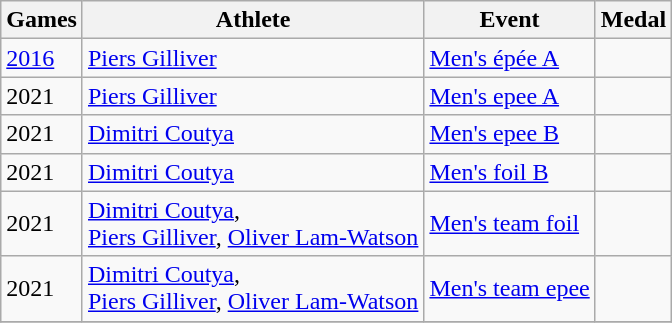<table class="wikitable collapsible">
<tr>
<th>Games</th>
<th>Athlete</th>
<th>Event</th>
<th>Medal</th>
</tr>
<tr>
<td><a href='#'>2016</a></td>
<td><a href='#'>Piers Gilliver</a></td>
<td><a href='#'>Men's épée A</a></td>
<td></td>
</tr>
<tr>
<td>2021</td>
<td><a href='#'>Piers Gilliver</a></td>
<td><a href='#'>Men's epee A</a></td>
<td></td>
</tr>
<tr>
<td>2021</td>
<td><a href='#'>Dimitri Coutya</a></td>
<td><a href='#'>Men's epee B</a></td>
<td></td>
</tr>
<tr>
<td>2021</td>
<td><a href='#'>Dimitri Coutya</a></td>
<td><a href='#'>Men's foil B</a></td>
<td></td>
</tr>
<tr>
<td>2021</td>
<td><a href='#'>Dimitri Coutya</a>,<br><a href='#'>Piers Gilliver</a>, 
<a href='#'>Oliver Lam-Watson</a></td>
<td><a href='#'>Men's team foil</a></td>
<td></td>
</tr>
<tr>
<td>2021</td>
<td><a href='#'>Dimitri Coutya</a>,<br><a href='#'>Piers Gilliver</a>, 
<a href='#'>Oliver Lam-Watson</a></td>
<td><a href='#'>Men's team epee</a></td>
<td></td>
</tr>
<tr>
</tr>
</table>
